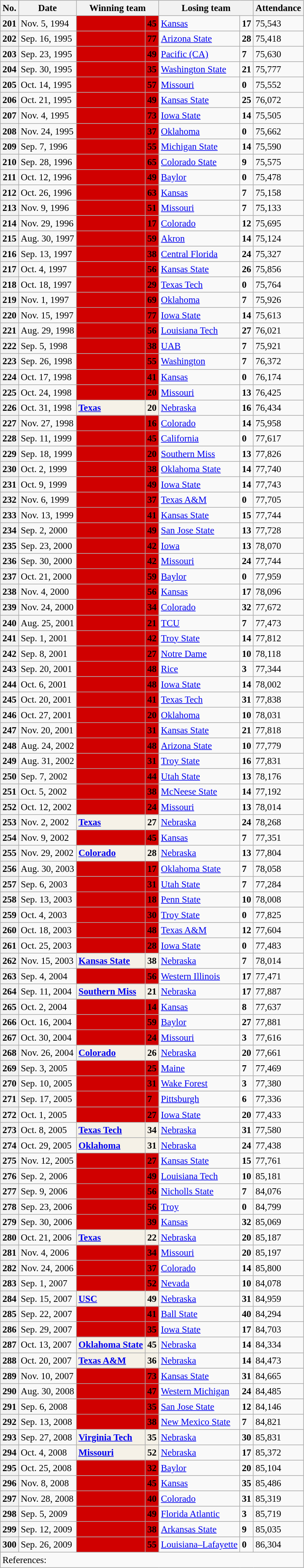<table class="wikitable" style="font-size: 95%">
<tr>
<th>No.</th>
<th>Date</th>
<th colspan=2>Winning team</th>
<th colspan=2>Losing team</th>
<th>Attendance</th>
</tr>
<tr>
<th>201</th>
<td>Nov. 5, 1994</td>
<td style="background: #d00000;"><strong> </strong></td>
<td style="background: #d00000;"><strong>45</strong></td>
<td><a href='#'>Kansas</a></td>
<td><strong>17</strong></td>
<td>75,543</td>
</tr>
<tr>
<th>202</th>
<td>Sep. 16, 1995</td>
<td style="background: #d00000;"><strong> </strong></td>
<td style="background: #d00000;"><strong>77</strong></td>
<td><a href='#'>Arizona State</a></td>
<td><strong>28</strong></td>
<td>75,418</td>
</tr>
<tr>
<th>203</th>
<td>Sep. 23, 1995</td>
<td style="background: #d00000;"><strong> </strong></td>
<td style="background: #d00000;"><strong>49</strong></td>
<td><a href='#'>Pacific (CA)</a></td>
<td><strong>7</strong></td>
<td>75,630</td>
</tr>
<tr>
<th>204</th>
<td>Sep. 30, 1995</td>
<td style="background: #d00000;"><strong> </strong></td>
<td style="background: #d00000;"><strong>35</strong></td>
<td><a href='#'>Washington State</a></td>
<td><strong>21</strong></td>
<td>75,777</td>
</tr>
<tr>
<th>205</th>
<td>Oct. 14, 1995</td>
<td style="background: #d00000;"><strong> </strong></td>
<td style="background: #d00000;"><strong>57</strong></td>
<td><a href='#'>Missouri</a></td>
<td><strong>0</strong></td>
<td>75,552</td>
</tr>
<tr>
<th>206</th>
<td>Oct. 21, 1995</td>
<td style="background: #d00000;"><strong> </strong></td>
<td style="background: #d00000;"><strong>49</strong></td>
<td> <a href='#'>Kansas State</a></td>
<td><strong>25</strong></td>
<td>76,072</td>
</tr>
<tr>
<th>207</th>
<td>Nov. 4, 1995</td>
<td style="background: #d00000;"><strong> </strong></td>
<td style="background: #d00000;"><strong>73</strong></td>
<td><a href='#'>Iowa State</a></td>
<td><strong>14</strong></td>
<td>75,505</td>
</tr>
<tr>
<th>208</th>
<td>Nov. 24, 1995</td>
<td style="background: #d00000;"><strong> </strong></td>
<td style="background: #d00000;"><strong>37</strong></td>
<td><a href='#'>Oklahoma</a></td>
<td><strong>0</strong></td>
<td>75,662</td>
</tr>
<tr>
<th>209</th>
<td>Sep. 7, 1996</td>
<td style="background: #d00000;"><strong> </strong></td>
<td style="background: #d00000;"><strong>55</strong></td>
<td><a href='#'>Michigan State</a></td>
<td><strong>14</strong></td>
<td>75,590</td>
</tr>
<tr>
<th>210</th>
<td>Sep. 28, 1996</td>
<td style="background: #d00000;"><strong> </strong></td>
<td style="background: #d00000;"><strong>65</strong></td>
<td><a href='#'>Colorado State</a></td>
<td><strong>9</strong></td>
<td>75,575</td>
</tr>
<tr>
<th>211</th>
<td>Oct. 12, 1996</td>
<td style="background: #d00000;"><strong> </strong></td>
<td style="background: #d00000;"><strong>49</strong></td>
<td><a href='#'>Baylor</a></td>
<td><strong>0</strong></td>
<td>75,478</td>
</tr>
<tr>
<th>212</th>
<td>Oct. 26, 1996</td>
<td style="background: #d00000;"><strong> </strong></td>
<td style="background: #d00000;"><strong>63</strong></td>
<td><a href='#'>Kansas</a></td>
<td><strong>7</strong></td>
<td>75,158</td>
</tr>
<tr>
<th>213</th>
<td>Nov. 9, 1996</td>
<td style="background: #d00000;"><strong> </strong></td>
<td style="background: #d00000;"><strong>51</strong></td>
<td><a href='#'>Missouri</a></td>
<td><strong>7</strong></td>
<td>75,133</td>
</tr>
<tr>
<th>214</th>
<td>Nov. 29, 1996</td>
<td style="background: #d00000;"><strong> </strong></td>
<td style="background: #d00000;"><strong>17</strong></td>
<td> <a href='#'>Colorado</a></td>
<td><strong>12</strong></td>
<td>75,695</td>
</tr>
<tr>
<th>215</th>
<td>Aug. 30, 1997</td>
<td style="background: #d00000;"><strong> </strong></td>
<td style="background: #d00000;"><strong>59</strong></td>
<td><a href='#'>Akron</a></td>
<td><strong>14</strong></td>
<td>75,124</td>
</tr>
<tr>
<th>216</th>
<td>Sep. 13, 1997</td>
<td style="background: #d00000;"><strong> </strong></td>
<td style="background: #d00000;"><strong>38</strong></td>
<td><a href='#'>Central Florida</a></td>
<td><strong>24</strong></td>
<td>75,327</td>
</tr>
<tr>
<th>217</th>
<td>Oct. 4, 1997</td>
<td style="background: #d00000;"><strong> </strong></td>
<td style="background: #d00000;"><strong>56</strong></td>
<td> <a href='#'>Kansas State</a></td>
<td><strong>26</strong></td>
<td>75,856</td>
</tr>
<tr>
<th>218</th>
<td>Oct. 18, 1997</td>
<td style="background: #d00000;"><strong> </strong></td>
<td style="background: #d00000;"><strong>29</strong></td>
<td><a href='#'>Texas Tech</a></td>
<td><strong>0</strong></td>
<td>75,764</td>
</tr>
<tr>
<th>219</th>
<td>Nov. 1, 1997</td>
<td style="background: #d00000;"><strong> </strong></td>
<td style="background: #d00000;"><strong>69</strong></td>
<td><a href='#'>Oklahoma</a></td>
<td><strong>7</strong></td>
<td>75,926</td>
</tr>
<tr>
<th>220</th>
<td>Nov. 15, 1997</td>
<td style="background: #d00000;"><strong> </strong></td>
<td style="background: #d00000;"><strong>77</strong></td>
<td><a href='#'>Iowa State</a></td>
<td><strong>14</strong></td>
<td>75,613</td>
</tr>
<tr>
<th>221</th>
<td>Aug. 29, 1998</td>
<td style="background: #d00000;"><strong> </strong></td>
<td style="background: #d00000;"><strong>56</strong></td>
<td><a href='#'>Louisiana Tech</a></td>
<td><strong>27</strong></td>
<td>76,021</td>
</tr>
<tr>
<th>222</th>
<td>Sep. 5, 1998</td>
<td style="background: #d00000;"><strong> </strong></td>
<td style="background: #d00000;"><strong>38</strong></td>
<td><a href='#'>UAB</a></td>
<td><strong>7</strong></td>
<td>75,921</td>
</tr>
<tr>
<th>223</th>
<td>Sep. 26, 1998</td>
<td style="background: #d00000;"><strong> </strong></td>
<td style="background: #d00000;"><strong>55</strong></td>
<td> <a href='#'>Washington</a></td>
<td><strong>7</strong></td>
<td>76,372</td>
</tr>
<tr>
<th>224</th>
<td>Oct. 17, 1998</td>
<td style="background: #d00000;"><strong> </strong></td>
<td style="background: #d00000;"><strong>41</strong></td>
<td><a href='#'>Kansas</a></td>
<td><strong>0</strong></td>
<td>76,174</td>
</tr>
<tr>
<th>225</th>
<td>Oct. 24, 1998</td>
<td style="background: #d00000;"><strong> </strong></td>
<td style="background: #d00000;"><strong>20</strong></td>
<td> <a href='#'>Missouri</a></td>
<td><strong>13</strong></td>
<td>76,425</td>
</tr>
<tr>
<th>226</th>
<td>Oct. 31, 1998</td>
<td style="background: #F5F1E7;"><strong><a href='#'>Texas</a></strong></td>
<td style="background: #F5F1E7;"><strong>20</strong></td>
<td> <a href='#'>Nebraska</a></td>
<td><strong>16</strong></td>
<td>76,434</td>
</tr>
<tr>
<th>227</th>
<td>Nov. 27, 1998</td>
<td style="background: #d00000;"><strong> </strong></td>
<td style="background: #d00000;"><strong>16</strong></td>
<td><a href='#'>Colorado</a></td>
<td><strong>14</strong></td>
<td>75,958</td>
</tr>
<tr>
<th>228</th>
<td>Sep. 11, 1999</td>
<td style="background: #d00000;"><strong> </strong></td>
<td style="background: #d00000;"><strong>45</strong></td>
<td><a href='#'>California</a></td>
<td><strong>0</strong></td>
<td>77,617</td>
</tr>
<tr>
<th>229</th>
<td>Sep. 18, 1999</td>
<td style="background: #d00000;"><strong> </strong></td>
<td style="background: #d00000;"><strong>20</strong></td>
<td><a href='#'>Southern Miss</a></td>
<td><strong>13</strong></td>
<td>77,826</td>
</tr>
<tr>
<th>230</th>
<td>Oct. 2, 1999</td>
<td style="background: #d00000;"><strong> </strong></td>
<td style="background: #d00000;"><strong>38</strong></td>
<td><a href='#'>Oklahoma State</a></td>
<td><strong>14</strong></td>
<td>77,740</td>
</tr>
<tr>
<th>231</th>
<td>Oct. 9, 1999</td>
<td style="background: #d00000;"><strong> </strong></td>
<td style="background: #d00000;"><strong>49</strong></td>
<td><a href='#'>Iowa State</a></td>
<td><strong>14</strong></td>
<td>77,743</td>
</tr>
<tr>
<th>232</th>
<td>Nov. 6, 1999</td>
<td style="background: #d00000;"><strong> </strong></td>
<td style="background: #d00000;"><strong>37</strong></td>
<td> <a href='#'>Texas A&M</a></td>
<td><strong>0</strong></td>
<td>77,705</td>
</tr>
<tr>
<th>233</th>
<td>Nov. 13, 1999</td>
<td style="background: #d00000;"><strong> </strong></td>
<td style="background: #d00000;"><strong>41</strong></td>
<td> <a href='#'>Kansas State</a></td>
<td><strong>15</strong></td>
<td>77,744</td>
</tr>
<tr>
<th>234</th>
<td>Sep. 2, 2000</td>
<td style="background: #d00000;"><strong> </strong></td>
<td style="background: #d00000;"><strong>49</strong></td>
<td><a href='#'>San Jose State</a></td>
<td><strong>13</strong></td>
<td>77,728</td>
</tr>
<tr>
<th>235</th>
<td>Sep. 23, 2000</td>
<td style="background: #d00000;"><strong> </strong></td>
<td style="background: #d00000;"><strong>42</strong></td>
<td><a href='#'>Iowa</a></td>
<td><strong>13</strong></td>
<td>78,070</td>
</tr>
<tr>
<th>236</th>
<td>Sep. 30, 2000</td>
<td style="background: #d00000;"><strong> </strong></td>
<td style="background: #d00000;"><strong>42</strong></td>
<td><a href='#'>Missouri</a></td>
<td><strong>24</strong></td>
<td>77,744</td>
</tr>
<tr>
<th>237</th>
<td>Oct. 21, 2000</td>
<td style="background: #d00000;"><strong> </strong></td>
<td style="background: #d00000;"><strong>59</strong></td>
<td><a href='#'>Baylor</a></td>
<td><strong>0</strong></td>
<td>77,959</td>
</tr>
<tr>
<th>238</th>
<td>Nov. 4, 2000</td>
<td style="background: #d00000;"><strong> </strong></td>
<td style="background: #d00000;"><strong>56</strong></td>
<td><a href='#'>Kansas</a></td>
<td><strong>17</strong></td>
<td>78,096</td>
</tr>
<tr>
<th>239</th>
<td>Nov. 24, 2000</td>
<td style="background: #d00000;"><strong> </strong></td>
<td style="background: #d00000;"><strong>34</strong></td>
<td><a href='#'>Colorado</a></td>
<td><strong>32</strong></td>
<td>77,672</td>
</tr>
<tr>
<th>240</th>
<td>Aug. 25, 2001</td>
<td style="background: #d00000;"><strong> </strong></td>
<td style="background: #d00000;"><strong>21</strong></td>
<td><a href='#'>TCU</a></td>
<td><strong>7</strong></td>
<td>77,473</td>
</tr>
<tr>
<th>241</th>
<td>Sep. 1, 2001</td>
<td style="background: #d00000;"><strong> </strong></td>
<td style="background: #d00000;"><strong>42</strong></td>
<td><a href='#'>Troy State</a></td>
<td><strong>14</strong></td>
<td>77,812</td>
</tr>
<tr>
<th>242</th>
<td>Sep. 8, 2001</td>
<td style="background: #d00000;"><strong> </strong></td>
<td style="background: #d00000;"><strong>27</strong></td>
<td> <a href='#'>Notre Dame</a></td>
<td><strong>10</strong></td>
<td>78,118</td>
</tr>
<tr>
<th>243</th>
<td>Sep. 20, 2001</td>
<td style="background: #d00000;"><strong> </strong></td>
<td style="background: #d00000;"><strong>48</strong></td>
<td><a href='#'>Rice</a></td>
<td><strong>3</strong></td>
<td>77,344</td>
</tr>
<tr>
<th>244</th>
<td>Oct. 6, 2001</td>
<td style="background: #d00000;"><strong> </strong></td>
<td style="background: #d00000;"><strong>48</strong></td>
<td><a href='#'>Iowa State</a></td>
<td><strong>14</strong></td>
<td>78,002</td>
</tr>
<tr>
<th>245</th>
<td>Oct. 20, 2001</td>
<td style="background: #d00000;"><strong> </strong></td>
<td style="background: #d00000;"><strong>41</strong></td>
<td><a href='#'>Texas Tech</a></td>
<td><strong>31</strong></td>
<td>77,838</td>
</tr>
<tr>
<th>246</th>
<td>Oct. 27, 2001</td>
<td style="background: #d00000;"><strong> </strong></td>
<td style="background: #d00000;"><strong>20</strong></td>
<td> <a href='#'>Oklahoma</a></td>
<td><strong>10</strong></td>
<td>78,031</td>
</tr>
<tr>
<th>247</th>
<td>Nov. 20, 2001</td>
<td style="background: #d00000;"><strong> </strong></td>
<td style="background: #d00000;"><strong>31</strong></td>
<td><a href='#'>Kansas State</a></td>
<td><strong>21</strong></td>
<td>77,818</td>
</tr>
<tr>
<th>248</th>
<td>Aug. 24, 2002</td>
<td style="background: #d00000;"><strong> </strong></td>
<td style="background: #d00000;"><strong>48</strong></td>
<td><a href='#'>Arizona State</a></td>
<td><strong>10</strong></td>
<td>77,779</td>
</tr>
<tr>
<th>249</th>
<td>Aug. 31, 2002</td>
<td style="background: #d00000;"><strong> </strong></td>
<td style="background: #d00000;"><strong>31</strong></td>
<td><a href='#'>Troy State</a></td>
<td><strong>16</strong></td>
<td>77,831</td>
</tr>
<tr>
<th>250</th>
<td>Sep. 7, 2002</td>
<td style="background: #d00000;"><strong> </strong></td>
<td style="background: #d00000;"><strong>44</strong></td>
<td><a href='#'>Utah State</a></td>
<td><strong>13</strong></td>
<td>78,176</td>
</tr>
<tr>
<th>251</th>
<td>Oct. 5, 2002</td>
<td style="background: #d00000;"><strong></strong></td>
<td style="background: #d00000;"><strong>38</strong></td>
<td><a href='#'>McNeese State</a></td>
<td><strong>14</strong></td>
<td>77,192</td>
</tr>
<tr>
<th>252</th>
<td>Oct. 12, 2002</td>
<td style="background: #d00000;"><strong></strong></td>
<td style="background: #d00000;"><strong>24</strong></td>
<td><a href='#'>Missouri</a></td>
<td><strong>13</strong></td>
<td>78,014</td>
</tr>
<tr>
<th>253</th>
<td>Nov. 2, 2002</td>
<td style="background: #F5F1E7;"><strong> <a href='#'>Texas</a></strong></td>
<td style="background: #F5F1E7;"><strong>27</strong></td>
<td><a href='#'>Nebraska</a></td>
<td><strong>24</strong></td>
<td>78,268</td>
</tr>
<tr>
<th>254</th>
<td>Nov. 9, 2002</td>
<td style="background: #d00000;"><strong></strong></td>
<td style="background: #d00000;"><strong>45</strong></td>
<td><a href='#'>Kansas</a></td>
<td><strong>7</strong></td>
<td>77,351</td>
</tr>
<tr>
<th>255</th>
<td>Nov. 29, 2002</td>
<td style="background: #F5F1E7;"><strong> <a href='#'>Colorado</a></strong></td>
<td style="background: #F5F1E7;"><strong>28</strong></td>
<td><a href='#'>Nebraska</a></td>
<td><strong>13</strong></td>
<td>77,804</td>
</tr>
<tr>
<th>256</th>
<td>Aug. 30, 2003</td>
<td style="background: #d00000;"><strong> </strong></td>
<td style="background: #d00000;"><strong>17</strong></td>
<td> <a href='#'>Oklahoma State</a></td>
<td><strong>7</strong></td>
<td>78,058</td>
</tr>
<tr>
<th>257</th>
<td>Sep. 6, 2003</td>
<td style="background: #d00000;"><strong> </strong></td>
<td style="background: #d00000;"><strong>31</strong></td>
<td><a href='#'>Utah State</a></td>
<td><strong>7</strong></td>
<td>77,284</td>
</tr>
<tr>
<th>258</th>
<td>Sep. 13, 2003</td>
<td style="background: #d00000;"><strong> </strong></td>
<td style="background: #d00000;"><strong>18</strong></td>
<td><a href='#'>Penn State</a></td>
<td><strong>10</strong></td>
<td>78,008</td>
</tr>
<tr>
<th>259</th>
<td>Oct. 4, 2003</td>
<td style="background: #d00000;"><strong> </strong></td>
<td style="background: #d00000;"><strong>30</strong></td>
<td><a href='#'>Troy State</a></td>
<td><strong>0</strong></td>
<td>77,825</td>
</tr>
<tr>
<th>260</th>
<td>Oct. 18, 2003</td>
<td style="background: #d00000;"><strong> </strong></td>
<td style="background: #d00000;"><strong>48</strong></td>
<td><a href='#'>Texas A&M</a></td>
<td><strong>12</strong></td>
<td>77,604</td>
</tr>
<tr>
<th>261</th>
<td>Oct. 25, 2003</td>
<td style="background: #d00000;"><strong> </strong></td>
<td style="background: #d00000;"><strong>28</strong></td>
<td><a href='#'>Iowa State</a></td>
<td><strong>0</strong></td>
<td>77,483</td>
</tr>
<tr>
<th>262</th>
<td>Nov. 15, 2003</td>
<td style="background: #F5F1E7;"><strong><a href='#'>Kansas State</a></strong></td>
<td style="background: #F5F1E7;"><strong>38</strong></td>
<td> <a href='#'>Nebraska</a></td>
<td><strong>7</strong></td>
<td>78,014</td>
</tr>
<tr>
<th>263</th>
<td>Sep. 4, 2004</td>
<td style="background: #d00000;"><strong></strong></td>
<td style="background: #d00000;"><strong>56</strong></td>
<td><a href='#'>Western Illinois</a></td>
<td><strong>17</strong></td>
<td>77,471</td>
</tr>
<tr>
<th>264</th>
<td>Sep. 11, 2004</td>
<td style="background: #F5F1E7;"><strong><a href='#'>Southern Miss</a></strong></td>
<td style="background: #F5F1E7;"><strong>21</strong></td>
<td><a href='#'>Nebraska</a></td>
<td><strong>17</strong></td>
<td>77,887</td>
</tr>
<tr>
<th>265</th>
<td>Oct. 2, 2004</td>
<td style="background: #d00000;"><strong></strong></td>
<td style="background: #d00000;"><strong>14</strong></td>
<td><a href='#'>Kansas</a></td>
<td><strong>8</strong></td>
<td>77,637</td>
</tr>
<tr>
<th>266</th>
<td>Oct. 16, 2004</td>
<td style="background: #d00000;"><strong></strong></td>
<td style="background: #d00000;"><strong>59</strong></td>
<td><a href='#'>Baylor</a></td>
<td><strong>27</strong></td>
<td>77,881</td>
</tr>
<tr>
<th>267</th>
<td>Oct. 30, 2004</td>
<td style="background: #d00000;"><strong></strong></td>
<td style="background: #d00000;"><strong>24</strong></td>
<td><a href='#'>Missouri</a></td>
<td><strong>3</strong></td>
<td>77,616</td>
</tr>
<tr>
<th>268</th>
<td>Nov. 26, 2004</td>
<td style="background: #F5F1E7;"><strong><a href='#'>Colorado</a></strong></td>
<td style="background: #F5F1E7;"><strong>26</strong></td>
<td><a href='#'>Nebraska</a></td>
<td><strong>20</strong></td>
<td>77,661</td>
</tr>
<tr>
<th>269</th>
<td>Sep. 3, 2005</td>
<td style="background: #d00000;"><strong></strong></td>
<td style="background: #d00000;"><strong>25</strong></td>
<td><a href='#'>Maine</a></td>
<td><strong>7</strong></td>
<td>77,469</td>
</tr>
<tr>
<th>270</th>
<td>Sep. 10, 2005</td>
<td style="background: #d00000;"><strong></strong></td>
<td style="background: #d00000;"><strong>31</strong></td>
<td><a href='#'>Wake Forest</a></td>
<td><strong>3</strong></td>
<td>77,380</td>
</tr>
<tr>
<th>271</th>
<td>Sep. 17, 2005</td>
<td style="background: #d00000;"><strong></strong></td>
<td style="background: #d00000;"><strong>7</strong></td>
<td><a href='#'>Pittsburgh</a></td>
<td><strong>6</strong></td>
<td>77,336</td>
</tr>
<tr>
<th>272</th>
<td>Oct. 1, 2005</td>
<td style="background: #d00000;"><strong></strong></td>
<td style="background: #d00000;"><strong>27</strong></td>
<td> <a href='#'>Iowa State</a></td>
<td><strong>20</strong></td>
<td>77,433</td>
</tr>
<tr>
<th>273</th>
<td>Oct. 8, 2005</td>
<td style="background: #F5F1E7;"><strong> <a href='#'>Texas Tech</a></strong></td>
<td style="background: #F5F1E7;"><strong>34</strong></td>
<td><a href='#'>Nebraska</a></td>
<td><strong>31</strong></td>
<td>77,580</td>
</tr>
<tr>
<th>274</th>
<td>Oct. 29, 2005</td>
<td style="background: #F5F1E7;"><strong><a href='#'>Oklahoma</a></strong></td>
<td style="background: #F5F1E7;"><strong>31</strong></td>
<td><a href='#'>Nebraska</a></td>
<td><strong>24</strong></td>
<td>77,438</td>
</tr>
<tr>
<th>275</th>
<td>Nov. 12, 2005</td>
<td style="background: #d00000;"><strong></strong></td>
<td style="background: #d00000;"><strong>27</strong></td>
<td><a href='#'>Kansas State</a></td>
<td><strong>15</strong></td>
<td>77,761</td>
</tr>
<tr>
<th>276</th>
<td>Sep. 2, 2006</td>
<td style="background: #d00000;"><strong> </strong></td>
<td style="background: #d00000;"><strong>49</strong></td>
<td><a href='#'>Louisiana Tech</a></td>
<td><strong>10</strong></td>
<td>85,181</td>
</tr>
<tr>
<th>277</th>
<td>Sep. 9, 2006</td>
<td style="background: #d00000;"><strong> </strong></td>
<td style="background: #d00000;"><strong>56</strong></td>
<td><a href='#'>Nicholls State</a></td>
<td><strong>7</strong></td>
<td>84,076</td>
</tr>
<tr>
<th>278</th>
<td>Sep. 23, 2006</td>
<td style="background: #d00000;"><strong> </strong></td>
<td style="background: #d00000;"><strong>56</strong></td>
<td><a href='#'>Troy</a></td>
<td><strong>0</strong></td>
<td>84,799</td>
</tr>
<tr>
<th>279</th>
<td>Sep. 30, 2006</td>
<td style="background: #d00000;"><strong> </strong></td>
<td style="background: #d00000;"><strong>39</strong></td>
<td><a href='#'>Kansas</a></td>
<td><strong>32</strong></td>
<td>85,069</td>
</tr>
<tr>
<th>280</th>
<td>Oct. 21, 2006</td>
<td style="background: #F5F1E7;"><strong> <a href='#'>Texas</a></strong></td>
<td style="background: #F5F1E7;"><strong>22</strong></td>
<td> <a href='#'>Nebraska</a></td>
<td><strong>20</strong></td>
<td>85,187</td>
</tr>
<tr>
<th>281</th>
<td>Nov. 4, 2006</td>
<td style="background: #d00000;"><strong></strong></td>
<td style="background: #d00000;"><strong>34</strong></td>
<td><a href='#'>Missouri</a></td>
<td><strong>20</strong></td>
<td>85,197</td>
</tr>
<tr>
<th>282</th>
<td>Nov. 24, 2006</td>
<td style="background: #d00000;"><strong> </strong></td>
<td style="background: #d00000;"><strong>37</strong></td>
<td><a href='#'>Colorado</a></td>
<td><strong>14</strong></td>
<td>85,800</td>
</tr>
<tr>
<th>283</th>
<td>Sep. 1, 2007</td>
<td style="background: #d00000;"><strong> </strong></td>
<td style="background: #d00000;"><strong>52</strong></td>
<td><a href='#'>Nevada</a></td>
<td><strong>10</strong></td>
<td>84,078</td>
</tr>
<tr>
<th>284</th>
<td>Sep. 15, 2007</td>
<td style="background: #F5F1E7;"><strong> <a href='#'>USC</a></strong></td>
<td style="background: #F5F1E7;"><strong>49</strong></td>
<td> <a href='#'>Nebraska</a></td>
<td><strong>31</strong></td>
<td>84,959</td>
</tr>
<tr>
<th>285</th>
<td>Sep. 22, 2007</td>
<td style="background: #d00000;"><strong> </strong></td>
<td style="background: #d00000;"><strong>41</strong></td>
<td><a href='#'>Ball State</a></td>
<td><strong>40</strong></td>
<td>84,294</td>
</tr>
<tr>
<th>286</th>
<td>Sep. 29, 2007</td>
<td style="background: #d00000;"><strong> </strong></td>
<td style="background: #d00000;"><strong>35</strong></td>
<td><a href='#'>Iowa State</a></td>
<td><strong>17</strong></td>
<td>84,703</td>
</tr>
<tr>
<th>287</th>
<td>Oct. 13, 2007</td>
<td style="background: #F5F1E7;"><strong><a href='#'>Oklahoma State</a></strong></td>
<td style="background: #F5F1E7;"><strong>45</strong></td>
<td><a href='#'>Nebraska</a></td>
<td><strong>14</strong></td>
<td>84,334</td>
</tr>
<tr>
<th>288</th>
<td>Oct. 20, 2007</td>
<td style="background: #F5F1E7;"><strong><a href='#'>Texas A&M</a></strong></td>
<td style="background: #F5F1E7;"><strong>36</strong></td>
<td><a href='#'>Nebraska</a></td>
<td><strong>14</strong></td>
<td>84,473</td>
</tr>
<tr>
<th>289</th>
<td>Nov. 10, 2007</td>
<td style="background: #d00000;"><strong></strong></td>
<td style="background: #d00000;"><strong>73</strong></td>
<td><a href='#'>Kansas State</a></td>
<td><strong>31</strong></td>
<td>84,665</td>
</tr>
<tr>
<th>290</th>
<td>Aug. 30, 2008</td>
<td style="background: #d00000;"><strong></strong></td>
<td style="background: #d00000;"><strong>47</strong></td>
<td><a href='#'>Western Michigan</a></td>
<td><strong>24</strong></td>
<td>84,485</td>
</tr>
<tr>
<th>291</th>
<td>Sep. 6, 2008</td>
<td style="background: #d00000;"><strong></strong></td>
<td style="background: #d00000;"><strong>35</strong></td>
<td><a href='#'>San Jose State</a></td>
<td><strong>12</strong></td>
<td>84,146</td>
</tr>
<tr>
<th>292</th>
<td>Sep. 13, 2008</td>
<td style="background: #d00000;"><strong></strong></td>
<td style="background: #d00000;"><strong>38</strong></td>
<td><a href='#'>New Mexico State</a></td>
<td><strong>7</strong></td>
<td>84,821</td>
</tr>
<tr>
<th>293</th>
<td>Sep. 27, 2008</td>
<td style="background: #F5F1E7;"><strong><a href='#'>Virginia Tech</a></strong></td>
<td style="background: #F5F1E7;"><strong>35</strong></td>
<td><a href='#'>Nebraska</a></td>
<td><strong>30</strong></td>
<td>85,831</td>
</tr>
<tr>
<th>294</th>
<td>Oct. 4, 2008</td>
<td style="background: #F5F1E7;"><strong> <a href='#'>Missouri</a></strong></td>
<td style="background: #F5F1E7;"><strong>52</strong></td>
<td><a href='#'>Nebraska</a></td>
<td><strong>17</strong></td>
<td>85,372</td>
</tr>
<tr>
<th>295</th>
<td>Oct. 25, 2008</td>
<td style="background: #d00000;"><strong></strong></td>
<td style="background: #d00000;"><strong>32</strong></td>
<td><a href='#'>Baylor</a></td>
<td><strong>20</strong></td>
<td>85,104</td>
</tr>
<tr>
<th>296</th>
<td>Nov. 8, 2008</td>
<td style="background: #d00000;"><strong></strong></td>
<td style="background: #d00000;"><strong>45</strong></td>
<td><a href='#'>Kansas</a></td>
<td><strong>35</strong></td>
<td>85,486</td>
</tr>
<tr>
<th>297</th>
<td>Nov. 28, 2008</td>
<td style="background: #d00000;"><strong></strong></td>
<td style="background: #d00000;"><strong>40</strong></td>
<td><a href='#'>Colorado</a></td>
<td><strong>31</strong></td>
<td>85,319</td>
</tr>
<tr>
<th>298</th>
<td>Sep. 5, 2009</td>
<td style="background: #d00000;"><strong> </strong></td>
<td style="background: #d00000;"><strong>49</strong></td>
<td><a href='#'>Florida Atlantic</a></td>
<td><strong>3</strong></td>
<td>85,719</td>
</tr>
<tr>
<th>299</th>
<td>Sep. 12, 2009</td>
<td style="background: #d00000;"><strong> </strong></td>
<td style="background: #d00000;"><strong>38</strong></td>
<td><a href='#'>Arkansas State</a></td>
<td><strong>9</strong></td>
<td>85,035</td>
</tr>
<tr>
<th>300</th>
<td>Sep. 26, 2009</td>
<td style="background: #d00000;"><strong> </strong></td>
<td style="background: #d00000;"><strong>55</strong></td>
<td><a href='#'>Louisiana–Lafayette</a></td>
<td><strong>0</strong></td>
<td>86,304</td>
</tr>
<tr>
<td colspan=7>References: </td>
</tr>
</table>
